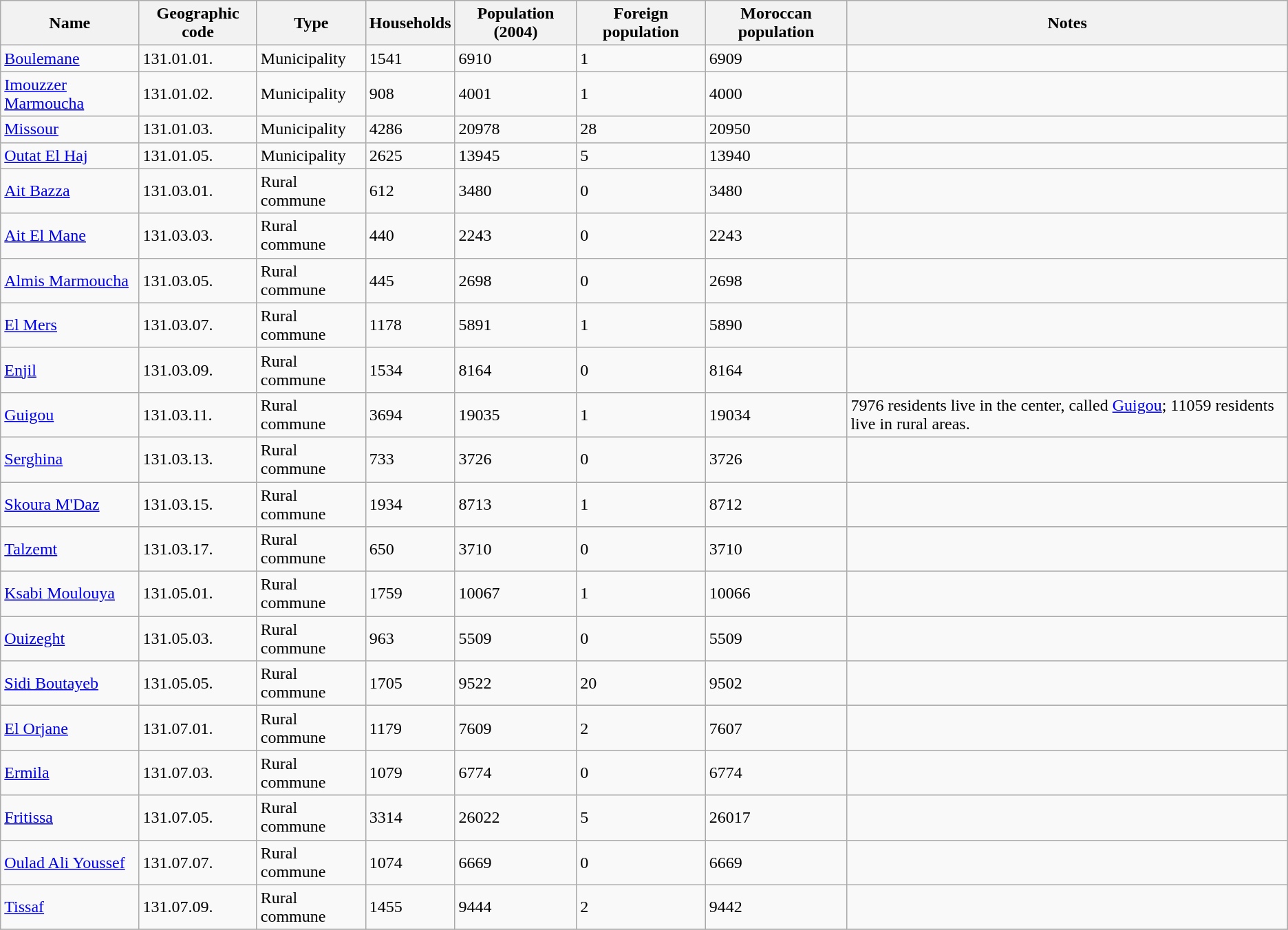<table class="wikitable sortable">
<tr>
<th>Name</th>
<th>Geographic code</th>
<th>Type</th>
<th>Households</th>
<th>Population (2004)</th>
<th>Foreign population</th>
<th>Moroccan population</th>
<th>Notes</th>
</tr>
<tr>
<td><a href='#'>Boulemane</a></td>
<td>131.01.01.</td>
<td>Municipality</td>
<td>1541</td>
<td>6910</td>
<td>1</td>
<td>6909</td>
<td></td>
</tr>
<tr>
<td><a href='#'>Imouzzer Marmoucha</a></td>
<td>131.01.02.</td>
<td>Municipality</td>
<td>908</td>
<td>4001</td>
<td>1</td>
<td>4000</td>
<td></td>
</tr>
<tr>
<td><a href='#'>Missour</a></td>
<td>131.01.03.</td>
<td>Municipality</td>
<td>4286</td>
<td>20978</td>
<td>28</td>
<td>20950</td>
<td></td>
</tr>
<tr>
<td><a href='#'>Outat El Haj</a></td>
<td>131.01.05.</td>
<td>Municipality</td>
<td>2625</td>
<td>13945</td>
<td>5</td>
<td>13940</td>
<td></td>
</tr>
<tr>
<td><a href='#'>Ait Bazza</a></td>
<td>131.03.01.</td>
<td>Rural commune</td>
<td>612</td>
<td>3480</td>
<td>0</td>
<td>3480</td>
<td></td>
</tr>
<tr>
<td><a href='#'>Ait El Mane</a></td>
<td>131.03.03.</td>
<td>Rural commune</td>
<td>440</td>
<td>2243</td>
<td>0</td>
<td>2243</td>
<td></td>
</tr>
<tr>
<td><a href='#'>Almis Marmoucha</a></td>
<td>131.03.05.</td>
<td>Rural commune</td>
<td>445</td>
<td>2698</td>
<td>0</td>
<td>2698</td>
<td></td>
</tr>
<tr>
<td><a href='#'>El Mers</a></td>
<td>131.03.07.</td>
<td>Rural commune</td>
<td>1178</td>
<td>5891</td>
<td>1</td>
<td>5890</td>
<td></td>
</tr>
<tr>
<td><a href='#'>Enjil</a></td>
<td>131.03.09.</td>
<td>Rural commune</td>
<td>1534</td>
<td>8164</td>
<td>0</td>
<td>8164</td>
<td></td>
</tr>
<tr>
<td><a href='#'>Guigou</a></td>
<td>131.03.11.</td>
<td>Rural commune</td>
<td>3694</td>
<td>19035</td>
<td>1</td>
<td>19034</td>
<td>7976 residents live in the center, called <a href='#'>Guigou</a>; 11059 residents live in rural areas.</td>
</tr>
<tr>
<td><a href='#'>Serghina</a></td>
<td>131.03.13.</td>
<td>Rural commune</td>
<td>733</td>
<td>3726</td>
<td>0</td>
<td>3726</td>
<td></td>
</tr>
<tr>
<td><a href='#'>Skoura M'Daz</a></td>
<td>131.03.15.</td>
<td>Rural commune</td>
<td>1934</td>
<td>8713</td>
<td>1</td>
<td>8712</td>
<td></td>
</tr>
<tr>
<td><a href='#'>Talzemt</a></td>
<td>131.03.17.</td>
<td>Rural commune</td>
<td>650</td>
<td>3710</td>
<td>0</td>
<td>3710</td>
<td></td>
</tr>
<tr>
<td><a href='#'>Ksabi Moulouya</a></td>
<td>131.05.01.</td>
<td>Rural commune</td>
<td>1759</td>
<td>10067</td>
<td>1</td>
<td>10066</td>
<td></td>
</tr>
<tr>
<td><a href='#'>Ouizeght</a></td>
<td>131.05.03.</td>
<td>Rural commune</td>
<td>963</td>
<td>5509</td>
<td>0</td>
<td>5509</td>
<td></td>
</tr>
<tr>
<td><a href='#'>Sidi Boutayeb</a></td>
<td>131.05.05.</td>
<td>Rural commune</td>
<td>1705</td>
<td>9522</td>
<td>20</td>
<td>9502</td>
<td></td>
</tr>
<tr>
<td><a href='#'>El Orjane</a></td>
<td>131.07.01.</td>
<td>Rural commune</td>
<td>1179</td>
<td>7609</td>
<td>2</td>
<td>7607</td>
<td></td>
</tr>
<tr>
<td><a href='#'>Ermila</a></td>
<td>131.07.03.</td>
<td>Rural commune</td>
<td>1079</td>
<td>6774</td>
<td>0</td>
<td>6774</td>
<td></td>
</tr>
<tr>
<td><a href='#'>Fritissa</a></td>
<td>131.07.05.</td>
<td>Rural commune</td>
<td>3314</td>
<td>26022</td>
<td>5</td>
<td>26017</td>
<td></td>
</tr>
<tr>
<td><a href='#'>Oulad Ali Youssef</a></td>
<td>131.07.07.</td>
<td>Rural commune</td>
<td>1074</td>
<td>6669</td>
<td>0</td>
<td>6669</td>
<td></td>
</tr>
<tr>
<td><a href='#'>Tissaf</a></td>
<td>131.07.09.</td>
<td>Rural commune</td>
<td>1455</td>
<td>9444</td>
<td>2</td>
<td>9442</td>
<td></td>
</tr>
<tr>
</tr>
</table>
